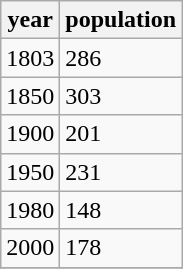<table class="wikitable">
<tr>
<th>year</th>
<th>population</th>
</tr>
<tr>
<td>1803</td>
<td>286</td>
</tr>
<tr>
<td>1850</td>
<td>303</td>
</tr>
<tr>
<td>1900</td>
<td>201</td>
</tr>
<tr>
<td>1950</td>
<td>231</td>
</tr>
<tr>
<td>1980</td>
<td>148</td>
</tr>
<tr>
<td>2000</td>
<td>178</td>
</tr>
<tr>
</tr>
</table>
